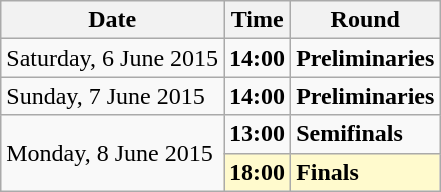<table class="wikitable">
<tr>
<th>Date</th>
<th>Time</th>
<th>Round</th>
</tr>
<tr>
<td>Saturday, 6 June 2015</td>
<td><strong>14:00</strong></td>
<td><strong>Preliminaries</strong></td>
</tr>
<tr>
<td>Sunday, 7 June 2015</td>
<td><strong>14:00</strong></td>
<td><strong>Preliminaries</strong></td>
</tr>
<tr>
<td rowspan="2">Monday, 8 June 2015</td>
<td><strong>13:00</strong></td>
<td><strong>Semifinals</strong></td>
</tr>
<tr style="background:lemonchiffon;">
<td><strong>18:00</strong></td>
<td><strong>Finals</strong></td>
</tr>
</table>
